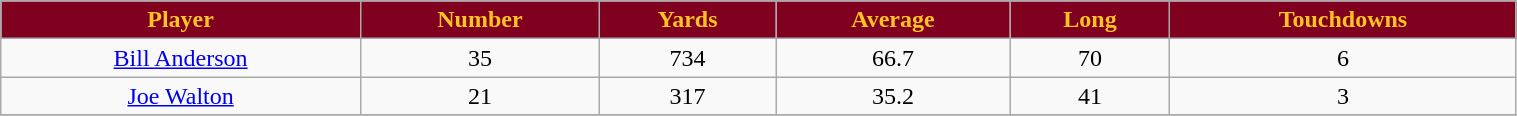<table class="wikitable" width="80%">
<tr align="center"  style="background:#800020;color:#ffc322;">
<td><strong>Player</strong></td>
<td><strong>Number</strong></td>
<td><strong>Yards</strong></td>
<td><strong>Average</strong></td>
<td><strong>Long</strong></td>
<td><strong>Touchdowns</strong></td>
</tr>
<tr align="center" bgcolor="">
<td><a href='#'>Bill Anderson</a></td>
<td>35</td>
<td>734</td>
<td>66.7</td>
<td>70</td>
<td>6</td>
</tr>
<tr align="center" bgcolor="">
<td><a href='#'>Joe Walton</a></td>
<td>21</td>
<td>317</td>
<td>35.2</td>
<td>41</td>
<td>3</td>
</tr>
<tr align="center" bgcolor="">
</tr>
</table>
